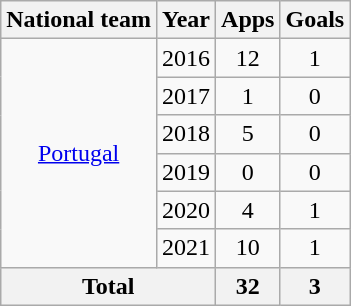<table class="wikitable" style="text-align:center">
<tr>
<th>National team</th>
<th>Year</th>
<th>Apps</th>
<th>Goals</th>
</tr>
<tr>
<td rowspan="6"><a href='#'>Portugal</a></td>
<td>2016</td>
<td>12</td>
<td>1</td>
</tr>
<tr>
<td>2017</td>
<td>1</td>
<td>0</td>
</tr>
<tr>
<td>2018</td>
<td>5</td>
<td>0</td>
</tr>
<tr>
<td>2019</td>
<td>0</td>
<td>0</td>
</tr>
<tr>
<td>2020</td>
<td>4</td>
<td>1</td>
</tr>
<tr>
<td>2021</td>
<td>10</td>
<td>1</td>
</tr>
<tr>
<th colspan="2">Total</th>
<th>32</th>
<th>3</th>
</tr>
</table>
